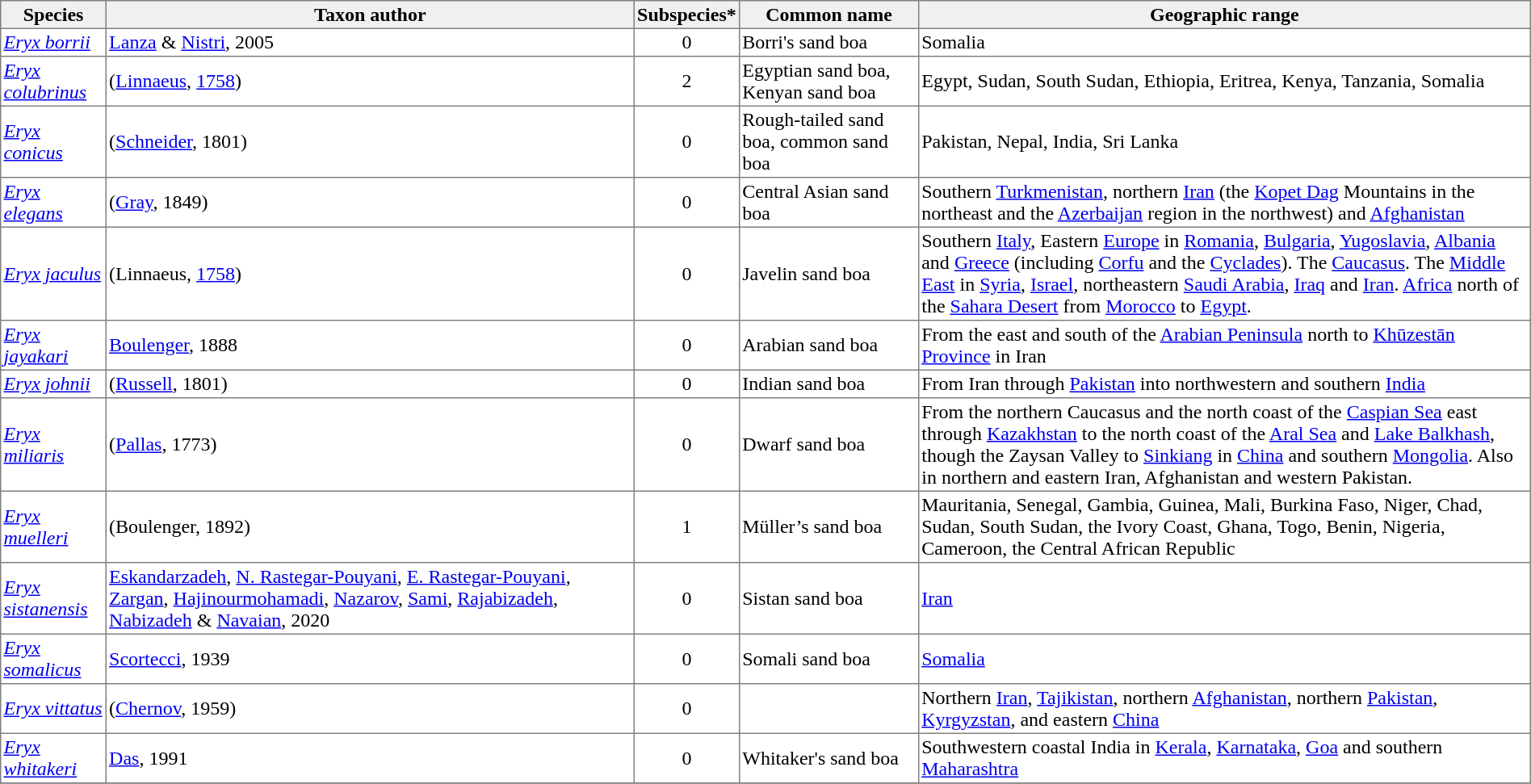<table cellspacing=0 cellpadding=2 border=1 style="border-collapse: collapse;">
<tr>
<th bgcolor="#f0f0f0">Species</th>
<th bgcolor="#f0f0f0">Taxon author</th>
<th bgcolor="#f0f0f0">Subspecies*</th>
<th bgcolor="#f0f0f0">Common name</th>
<th bgcolor="#f0f0f0">Geographic range</th>
</tr>
<tr>
<td><em><a href='#'>Eryx borrii</a></em></td>
<td><a href='#'>Lanza</a> & <a href='#'>Nistri</a>, 2005</td>
<td align="center">0</td>
<td>Borri's sand boa</td>
<td style="width:40%">Somalia</td>
</tr>
<tr>
<td><em><a href='#'>Eryx colubrinus</a></em></td>
<td>(<a href='#'>Linnaeus</a>, <a href='#'>1758</a>)</td>
<td align="center">2</td>
<td>Egyptian sand boa, Kenyan sand boa</td>
<td style="width:40%">Egypt, Sudan, South Sudan, Ethiopia, Eritrea, Kenya, Tanzania, Somalia</td>
</tr>
<tr>
<td><em><a href='#'>Eryx conicus</a></em></td>
<td>(<a href='#'>Schneider</a>, 1801)</td>
<td align="center">0</td>
<td>Rough-tailed sand boa, common sand boa</td>
<td style="width:40%">Pakistan, Nepal, India, Sri Lanka</td>
</tr>
<tr>
<td><em><a href='#'>Eryx elegans</a></em></td>
<td>(<a href='#'>Gray</a>, 1849)</td>
<td align="center">0</td>
<td>Central Asian sand boa</td>
<td style="width:40%">Southern <a href='#'>Turkmenistan</a>, northern <a href='#'>Iran</a> (the <a href='#'>Kopet Dag</a> Mountains in the northeast and the <a href='#'>Azerbaijan</a> region in the northwest) and <a href='#'>Afghanistan</a></td>
</tr>
<tr>
<td><em><a href='#'>Eryx jaculus</a></em></td>
<td>(Linnaeus, <a href='#'>1758</a>)</td>
<td align="center">0</td>
<td>Javelin sand boa</td>
<td>Southern <a href='#'>Italy</a>, Eastern <a href='#'>Europe</a> in <a href='#'>Romania</a>, <a href='#'>Bulgaria</a>, <a href='#'>Yugoslavia</a>, <a href='#'>Albania</a> and <a href='#'>Greece</a> (including <a href='#'>Corfu</a> and the <a href='#'>Cyclades</a>). The <a href='#'>Caucasus</a>. The <a href='#'>Middle East</a> in <a href='#'>Syria</a>, <a href='#'>Israel</a>, northeastern <a href='#'>Saudi Arabia</a>, <a href='#'>Iraq</a> and <a href='#'>Iran</a>. <a href='#'>Africa</a> north of the <a href='#'>Sahara Desert</a> from <a href='#'>Morocco</a> to <a href='#'>Egypt</a>.</td>
</tr>
<tr>
<td><em><a href='#'>Eryx jayakari</a></em></td>
<td><a href='#'>Boulenger</a>, 1888</td>
<td align="center">0</td>
<td>Arabian sand boa</td>
<td>From the east and south of the <a href='#'>Arabian Peninsula</a> north to <a href='#'>Khūzestān Province</a> in Iran</td>
</tr>
<tr>
<td><em><a href='#'>Eryx johnii</a></em></td>
<td>(<a href='#'>Russell</a>, 1801)</td>
<td align="center">0</td>
<td>Indian sand boa</td>
<td>From Iran through <a href='#'>Pakistan</a> into northwestern and southern <a href='#'>India</a></td>
</tr>
<tr>
<td><em><a href='#'>Eryx miliaris</a></em></td>
<td>(<a href='#'>Pallas</a>, 1773)</td>
<td align="center">0</td>
<td>Dwarf sand boa</td>
<td>From the northern Caucasus and the north coast of the <a href='#'>Caspian Sea</a> east through <a href='#'>Kazakhstan</a> to the north coast of the <a href='#'>Aral Sea</a> and <a href='#'>Lake Balkhash</a>, though the Zaysan Valley to <a href='#'>Sinkiang</a> in <a href='#'>China</a> and southern <a href='#'>Mongolia</a>. Also in northern and eastern Iran, Afghanistan and western Pakistan.</td>
</tr>
<tr>
<td><em><a href='#'>Eryx muelleri</a></em></td>
<td>(Boulenger, 1892)</td>
<td align="center">1</td>
<td>Müller’s sand boa</td>
<td>Mauritania, Senegal, Gambia, Guinea, Mali, Burkina Faso, Niger, Chad, Sudan, South Sudan, the Ivory Coast, Ghana, Togo, Benin, Nigeria, Cameroon, the Central African Republic</td>
</tr>
<tr>
<td><em><a href='#'>Eryx sistanensis</a></em></td>
<td><a href='#'>Eskandarzadeh</a>, <a href='#'>N. Rastegar-Pouyani</a>, <a href='#'>E. Rastegar-Pouyani</a>, <a href='#'>Zargan</a>, <a href='#'>Hajinourmohamadi</a>, <a href='#'>Nazarov</a>, <a href='#'>Sami</a>, <a href='#'>Rajabizadeh</a>, <a href='#'>Nabizadeh</a> & <a href='#'>Navaian</a>, 2020</td>
<td align="center">0</td>
<td>Sistan sand boa</td>
<td><a href='#'>Iran</a></td>
</tr>
<tr>
<td><em><a href='#'>Eryx somalicus</a></em></td>
<td><a href='#'>Scortecci</a>, 1939</td>
<td align="center">0</td>
<td>Somali sand boa</td>
<td><a href='#'>Somalia</a></td>
</tr>
<tr>
<td><em><a href='#'>Eryx vittatus</a></em></td>
<td>(<a href='#'>Chernov</a>, 1959)</td>
<td align="center">0</td>
<td></td>
<td>Northern <a href='#'>Iran</a>, <a href='#'>Tajikistan</a>, northern <a href='#'>Afghanistan</a>, northern <a href='#'>Pakistan</a>, <a href='#'>Kyrgyzstan</a>, and eastern <a href='#'>China</a></td>
</tr>
<tr>
<td><em><a href='#'>Eryx whitakeri</a></em></td>
<td><a href='#'>Das</a>, 1991</td>
<td align="center">0</td>
<td>Whitaker's sand boa</td>
<td>Southwestern coastal India in <a href='#'>Kerala</a>, <a href='#'>Karnataka</a>, <a href='#'>Goa</a> and southern <a href='#'>Maharashtra</a></td>
</tr>
<tr>
</tr>
</table>
